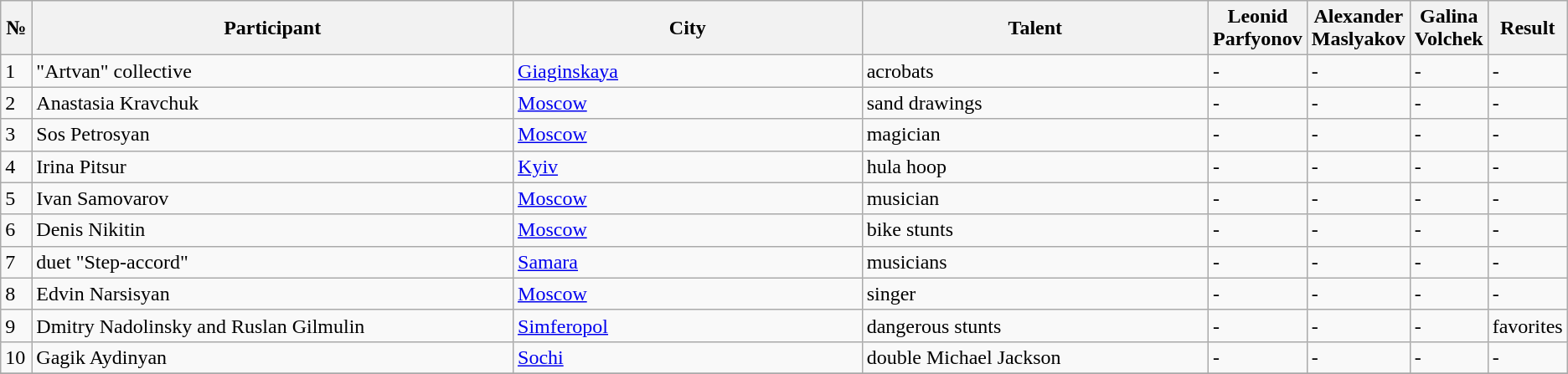<table class="wikitable">
<tr>
<th width="2%">№</th>
<th width="35%">Participant</th>
<th width="25%">City</th>
<th width="25%">Talent</th>
<th width="3%">Leonid Parfyonov</th>
<th width="3%">Alexander Maslyakov</th>
<th width="3%">Galina Volchek</th>
<th width="3%">Result</th>
</tr>
<tr>
<td>1</td>
<td>"Artvan" collective</td>
<td><a href='#'>Giaginskaya</a></td>
<td>acrobats</td>
<td>-</td>
<td>-</td>
<td>-</td>
<td>-</td>
</tr>
<tr>
<td>2</td>
<td>Anastasia Kravchuk</td>
<td><a href='#'>Moscow</a></td>
<td>sand drawings</td>
<td>-</td>
<td>-</td>
<td>-</td>
<td>-</td>
</tr>
<tr>
<td>3</td>
<td>Sos Petrosyan</td>
<td><a href='#'>Moscow</a></td>
<td>magician</td>
<td>-</td>
<td>-</td>
<td>-</td>
<td>-</td>
</tr>
<tr>
<td>4</td>
<td>Irina Pitsur</td>
<td><a href='#'>Kyiv</a></td>
<td>hula hoop</td>
<td>-</td>
<td>-</td>
<td>-</td>
<td>-</td>
</tr>
<tr>
<td>5</td>
<td>Ivan Samovarov</td>
<td><a href='#'>Moscow</a></td>
<td>musician</td>
<td>-</td>
<td>-</td>
<td>-</td>
<td>-</td>
</tr>
<tr>
<td>6</td>
<td>Denis Nikitin</td>
<td><a href='#'>Moscow</a></td>
<td>bike stunts</td>
<td>-</td>
<td>-</td>
<td>-</td>
<td>-</td>
</tr>
<tr>
<td>7</td>
<td>duet "Step-accord"</td>
<td><a href='#'>Samara</a></td>
<td>musicians</td>
<td>-</td>
<td>-</td>
<td>-</td>
<td>-</td>
</tr>
<tr>
<td>8</td>
<td>Edvin Narsisyan</td>
<td><a href='#'>Moscow</a></td>
<td>singer</td>
<td>-</td>
<td>-</td>
<td>-</td>
<td>-</td>
</tr>
<tr>
<td>9</td>
<td>Dmitry Nadolinsky and Ruslan Gilmulin</td>
<td><a href='#'>Simferopol</a></td>
<td>dangerous stunts</td>
<td>-</td>
<td>-</td>
<td>-</td>
<td>favorites</td>
</tr>
<tr>
<td>10</td>
<td>Gagik Aydinyan</td>
<td><a href='#'>Sochi</a></td>
<td>double Michael Jackson</td>
<td>-</td>
<td>-</td>
<td>-</td>
<td>-</td>
</tr>
<tr>
</tr>
</table>
